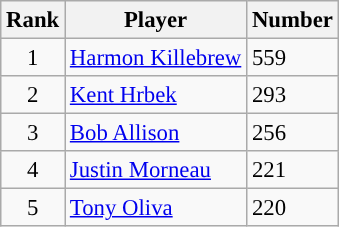<table class="wikitable" style="font-size: 95%; text-align:left;">
<tr>
<th>Rank</th>
<th>Player</th>
<th>Number</th>
</tr>
<tr>
<td align="center">1</td>
<td><a href='#'>Harmon Killebrew</a></td>
<td>559</td>
</tr>
<tr>
<td align="center">2</td>
<td><a href='#'>Kent Hrbek</a></td>
<td>293</td>
</tr>
<tr>
<td align="center">3</td>
<td><a href='#'>Bob Allison</a></td>
<td>256</td>
</tr>
<tr>
<td align="center">4</td>
<td><a href='#'>Justin Morneau</a></td>
<td>221</td>
</tr>
<tr>
<td align="center">5</td>
<td><a href='#'>Tony Oliva</a></td>
<td>220</td>
</tr>
</table>
